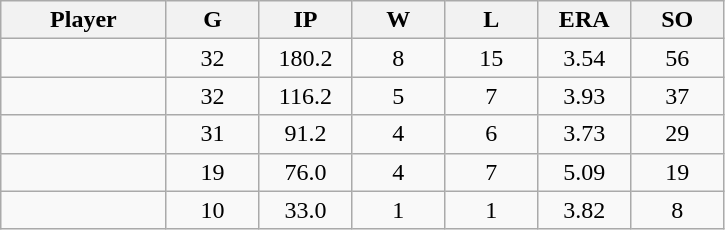<table class="wikitable sortable">
<tr>
<th bgcolor="#DDDDFF" width="16%">Player</th>
<th bgcolor="#DDDDFF" width="9%">G</th>
<th bgcolor="#DDDDFF" width="9%">IP</th>
<th bgcolor="#DDDDFF" width="9%">W</th>
<th bgcolor="#DDDDFF" width="9%">L</th>
<th bgcolor="#DDDDFF" width="9%">ERA</th>
<th bgcolor="#DDDDFF" width="9%">SO</th>
</tr>
<tr align="center">
<td></td>
<td>32</td>
<td>180.2</td>
<td>8</td>
<td>15</td>
<td>3.54</td>
<td>56</td>
</tr>
<tr align="center">
<td></td>
<td>32</td>
<td>116.2</td>
<td>5</td>
<td>7</td>
<td>3.93</td>
<td>37</td>
</tr>
<tr align="center">
<td></td>
<td>31</td>
<td>91.2</td>
<td>4</td>
<td>6</td>
<td>3.73</td>
<td>29</td>
</tr>
<tr align="center">
<td></td>
<td>19</td>
<td>76.0</td>
<td>4</td>
<td>7</td>
<td>5.09</td>
<td>19</td>
</tr>
<tr align="center">
<td></td>
<td>10</td>
<td>33.0</td>
<td>1</td>
<td>1</td>
<td>3.82</td>
<td>8</td>
</tr>
</table>
